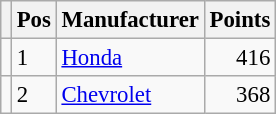<table class="wikitable" style="font-size: 95%;">
<tr>
<th></th>
<th>Pos</th>
<th>Manufacturer</th>
<th>Points</th>
</tr>
<tr>
<td align="left"></td>
<td>1</td>
<td> <a href='#'>Honda</a></td>
<td align="right">416</td>
</tr>
<tr>
<td align="left"></td>
<td>2</td>
<td> <a href='#'>Chevrolet</a></td>
<td align="right">368</td>
</tr>
</table>
